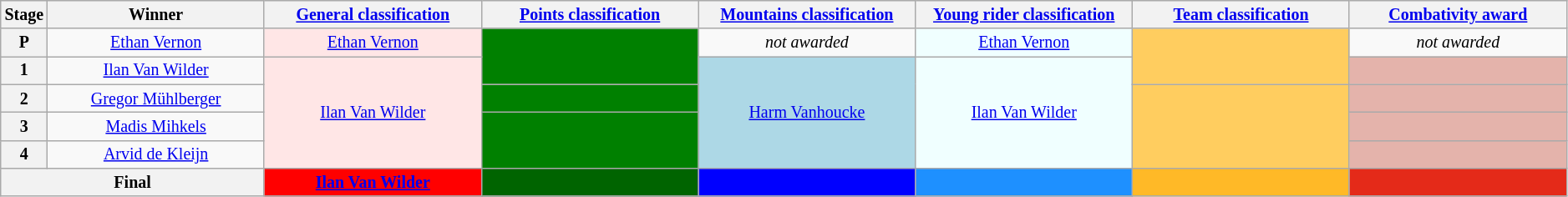<table class="wikitable" style="text-align: center; font-size:smaller;">
<tr style="background:#efefef;">
<th scope="col" style="width:2%;">Stage</th>
<th scope="col" style="width:14%;">Winner</th>
<th scope="col" style="width:14%;"><a href='#'>General classification</a><br></th>
<th scope="col" style="width:14%;"><a href='#'>Points classification</a><br></th>
<th scope="col" style="width:14%;"><a href='#'>Mountains classification</a><br></th>
<th scope="col" style="width:14%;"><a href='#'>Young rider classification</a><br></th>
<th scope="col" style="width:14%;"><a href='#'>Team classification</a><br></th>
<th scope="col" style="width:14%;"><a href='#'>Combativity award</a><br></th>
</tr>
<tr>
<th>P</th>
<td><a href='#'>Ethan Vernon</a></td>
<td style="background:#FFE6E6;"><a href='#'>Ethan Vernon</a></td>
<td style="background:#008000;" rowspan=2></td>
<td><em>not awarded</em></td>
<td style="background:azure;"><a href='#'>Ethan Vernon</a></td>
<td style="background:#FFCD5F;" rowspan=2></td>
<td><em>not awarded</em></td>
</tr>
<tr>
<th>1</th>
<td><a href='#'>Ilan Van Wilder</a></td>
<td style="background:#FFE6E6;" rowspan=4><a href='#'>Ilan Van Wilder</a></td>
<td style="background:lightblue;" rowspan=4><a href='#'>Harm Vanhoucke</a></td>
<td style="background:azure;" rowspan=4><a href='#'>Ilan Van Wilder</a></td>
<td style="background:#E4B3AB;"></td>
</tr>
<tr>
<th>2</th>
<td><a href='#'>Gregor Mühlberger</a></td>
<td style="background:#008000;"></td>
<td style="background:#FFCD5F;" rowspan=3></td>
<td style="background:#E4B3AB;"></td>
</tr>
<tr>
<th>3</th>
<td><a href='#'>Madis Mihkels</a></td>
<td style="background:#008000;" rowspan=2></td>
<td style="background:#E4B3AB;"></td>
</tr>
<tr>
<th>4</th>
<td><a href='#'>Arvid de Kleijn</a></td>
<td style="background:#E4B3AB;"></td>
</tr>
<tr>
<th colspan="2">Final</th>
<th style="background:#f00;"><a href='#'>Ilan Van Wilder</a></th>
<th style="background:#006400;"></th>
<th style="background:blue;"></th>
<th style="background:dodgerblue;"></th>
<th style="background:#FFB927;"></th>
<th style="background:#E42A19;"></th>
</tr>
</table>
